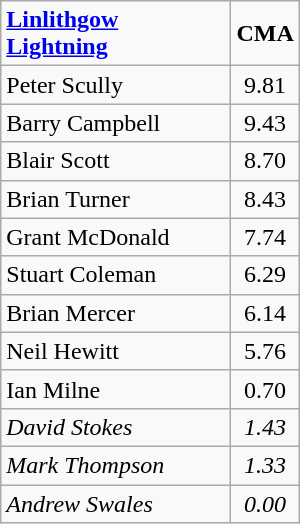<table class=wikitable width="200">
<tr>
<td><strong><a href='#'>Linlithgow Lightning</a></strong></td>
<td align="center"><strong>CMA</strong></td>
</tr>
<tr>
<td>Peter Scully</td>
<td align="center">9.81</td>
</tr>
<tr>
<td>Barry Campbell</td>
<td align="center">9.43</td>
</tr>
<tr>
<td>Blair Scott</td>
<td align="center">8.70</td>
</tr>
<tr>
<td>Brian Turner</td>
<td align="center">8.43</td>
</tr>
<tr>
<td>Grant McDonald</td>
<td align="center">7.74</td>
</tr>
<tr>
<td>Stuart Coleman</td>
<td align="center">6.29</td>
</tr>
<tr>
<td>Brian Mercer</td>
<td align="center">6.14</td>
</tr>
<tr>
<td>Neil Hewitt</td>
<td align="center">5.76</td>
</tr>
<tr>
<td>Ian Milne</td>
<td align="center">0.70</td>
</tr>
<tr>
<td><em>David Stokes</em></td>
<td align="center"><em>1.43</em></td>
</tr>
<tr>
<td><em>Mark Thompson</em></td>
<td align="center"><em>1.33</em></td>
</tr>
<tr>
<td><em>Andrew Swales</em></td>
<td align="center"><em>0.00</em></td>
</tr>
</table>
